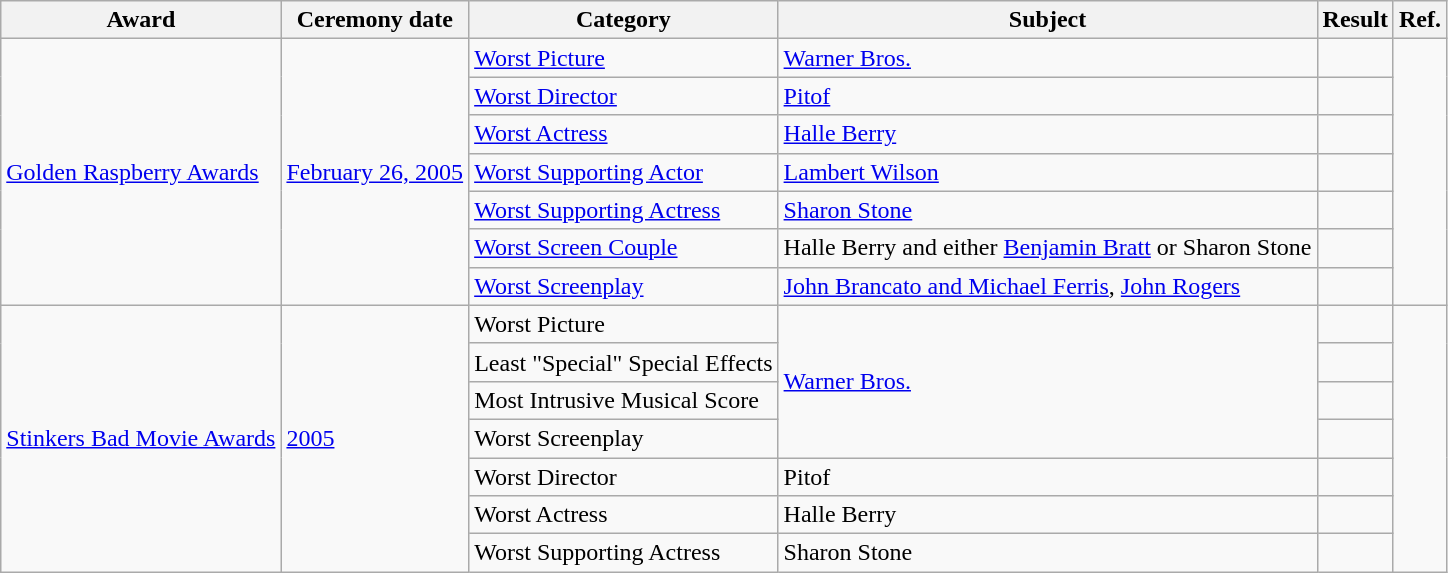<table class="wikitable sortable plainrowheaders">
<tr>
<th scope="col">Award</th>
<th scope="col">Ceremony date</th>
<th scope="col">Category</th>
<th scope="col">Subject</th>
<th scope="col">Result</th>
<th>Ref.</th>
</tr>
<tr>
<td rowspan="7"><a href='#'>Golden Raspberry Awards</a></td>
<td rowspan="7"><a href='#'>February 26, 2005</a></td>
<td><a href='#'>Worst Picture</a></td>
<td><a href='#'>Warner Bros.</a></td>
<td></td>
<td rowspan="7"></td>
</tr>
<tr>
<td><a href='#'>Worst Director</a></td>
<td><a href='#'>Pitof</a></td>
<td></td>
</tr>
<tr>
<td><a href='#'>Worst Actress</a></td>
<td><a href='#'>Halle Berry</a></td>
<td></td>
</tr>
<tr>
<td><a href='#'>Worst Supporting Actor</a></td>
<td><a href='#'>Lambert Wilson</a></td>
<td></td>
</tr>
<tr>
<td><a href='#'>Worst Supporting Actress</a></td>
<td><a href='#'>Sharon Stone</a></td>
<td></td>
</tr>
<tr>
<td><a href='#'>Worst Screen Couple</a></td>
<td>Halle Berry and either <a href='#'>Benjamin Bratt</a> or Sharon Stone</td>
<td></td>
</tr>
<tr>
<td><a href='#'>Worst Screenplay</a></td>
<td><a href='#'>John Brancato and Michael Ferris</a>, <a href='#'>John Rogers</a></td>
<td></td>
</tr>
<tr>
<td rowspan="7"><a href='#'>Stinkers Bad Movie Awards</a></td>
<td rowspan="7"><a href='#'>2005</a></td>
<td>Worst Picture</td>
<td rowspan="4"><a href='#'>Warner Bros.</a></td>
<td></td>
<td rowspan="7"></td>
</tr>
<tr>
<td>Least "Special" Special Effects</td>
<td></td>
</tr>
<tr>
<td>Most Intrusive Musical Score</td>
<td></td>
</tr>
<tr>
<td>Worst Screenplay</td>
<td></td>
</tr>
<tr>
<td>Worst Director</td>
<td>Pitof</td>
<td></td>
</tr>
<tr>
<td>Worst Actress</td>
<td>Halle Berry</td>
<td></td>
</tr>
<tr>
<td>Worst Supporting Actress</td>
<td>Sharon Stone</td>
<td></td>
</tr>
</table>
